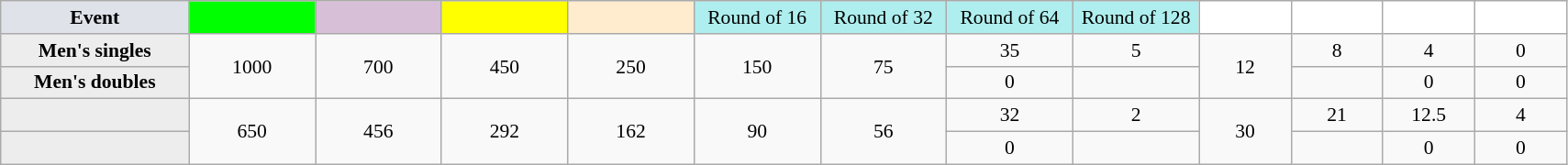<table class="wikitable" style="font-size:90%;text-align:center">
<tr>
<td style="width:130px; background:#dfe2e9;"><strong>Event</strong></td>
<td style="width:85px; background:lime;"><strong></strong></td>
<td style="width:85px; background:thistle;"></td>
<td style="width:85px; background:#ff0;"></td>
<td style="width:85px; background:#ffebcd;"></td>
<td style="width:85px; background:#afeeee;">Round of 16</td>
<td style="width:85px; background:#afeeee;">Round of 32</td>
<td style="width:85px; background:#afeeee;">Round of 64</td>
<td style="width:85px; background:#afeeee;">Round of 128</td>
<td style="width:60px; background:#ffffff;"></td>
<td style="width:60px; background:#ffffff;"></td>
<td style="width:60px; background:#ffffff;"></td>
<td style="width:60px; background:#ffffff;"></td>
</tr>
<tr>
<th style="background:#ededed;">Men's singles</th>
<td rowspan="2">1000</td>
<td rowspan="2">700</td>
<td rowspan="2">450</td>
<td rowspan="2">250</td>
<td rowspan="2">150</td>
<td rowspan="2">75</td>
<td>35</td>
<td>5</td>
<td rowspan="2">12</td>
<td>8</td>
<td>4</td>
<td>0</td>
</tr>
<tr>
<th style="background:#ededed;">Men's doubles</th>
<td>0</td>
<td></td>
<td></td>
<td>0</td>
<td>0</td>
</tr>
<tr>
<th style="background:#ededed;"></th>
<td rowspan="2">650</td>
<td rowspan="2">456</td>
<td rowspan="2">292</td>
<td rowspan="2">162</td>
<td rowspan="2">90</td>
<td rowspan="2">56</td>
<td>32</td>
<td>2</td>
<td rowspan="2">30</td>
<td>21</td>
<td>12.5</td>
<td>4</td>
</tr>
<tr>
<th style="background:#ededed;"></th>
<td>0</td>
<td></td>
<td></td>
<td>0</td>
<td>0</td>
</tr>
</table>
